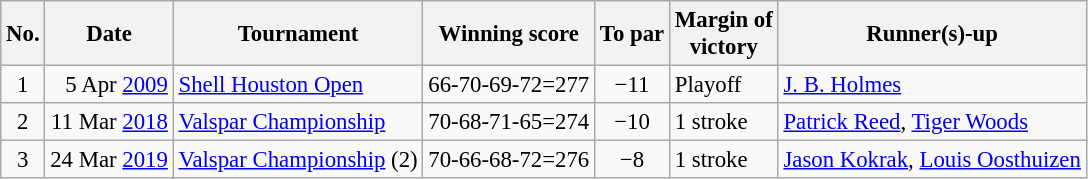<table class="wikitable" style="font-size:95%;">
<tr>
<th>No.</th>
<th>Date</th>
<th>Tournament</th>
<th>Winning score</th>
<th>To par</th>
<th>Margin of<br>victory</th>
<th>Runner(s)-up</th>
</tr>
<tr>
<td align=center>1</td>
<td align=right>5 Apr <a href='#'>2009</a></td>
<td><a href='#'>Shell Houston Open</a></td>
<td>66-70-69-72=277</td>
<td align=center>−11</td>
<td>Playoff</td>
<td> <a href='#'>J. B. Holmes</a></td>
</tr>
<tr>
<td align=center>2</td>
<td align=right>11 Mar <a href='#'>2018</a></td>
<td><a href='#'>Valspar Championship</a></td>
<td>70-68-71-65=274</td>
<td align=center>−10</td>
<td>1 stroke</td>
<td> <a href='#'>Patrick Reed</a>,  <a href='#'>Tiger Woods</a></td>
</tr>
<tr>
<td align=center>3</td>
<td align=right>24 Mar <a href='#'>2019</a></td>
<td><a href='#'>Valspar Championship</a> (2)</td>
<td>70-66-68-72=276</td>
<td align=center>−8</td>
<td>1 stroke</td>
<td> <a href='#'>Jason Kokrak</a>,  <a href='#'>Louis Oosthuizen</a></td>
</tr>
</table>
